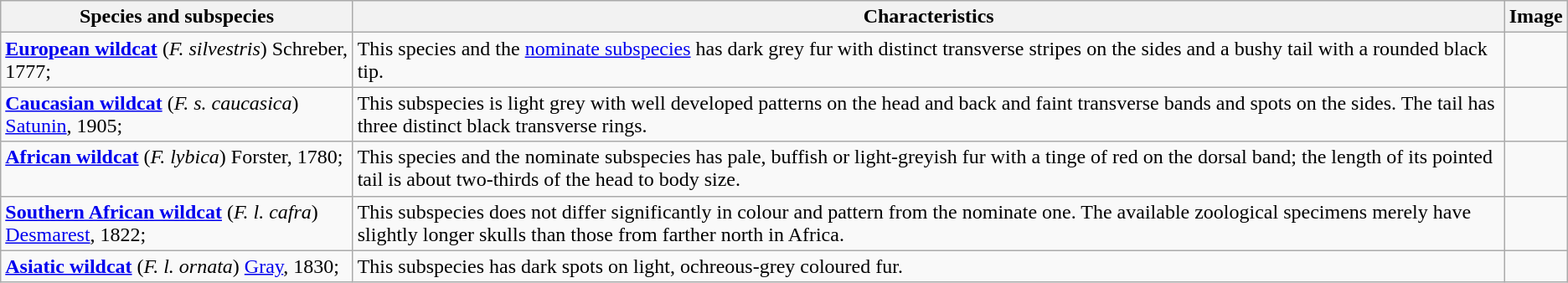<table class="wikitable">
<tr>
<th>Species and subspecies</th>
<th>Characteristics</th>
<th>Image</th>
</tr>
<tr - style="vertical-align: top;">
<td><strong><a href='#'>European wildcat</a></strong> (<em>F. silvestris</em>) Schreber, 1777; </td>
<td>This species and the <a href='#'>nominate subspecies</a> has dark grey fur with distinct transverse stripes on the sides and a bushy tail with a rounded black tip.</td>
<td></td>
</tr>
<tr - style="vertical-align: top;">
<td><strong><a href='#'>Caucasian wildcat</a></strong> (<em>F. s. caucasica</em>) <a href='#'>Satunin</a>, 1905; </td>
<td>This subspecies is light grey with well developed patterns on the head and back and faint transverse bands and spots on the sides. The tail has three distinct black transverse rings.</td>
<td></td>
</tr>
<tr - style="vertical-align: top;">
<td><strong><a href='#'>African wildcat</a></strong> (<em>F. lybica</em>) Forster, 1780; </td>
<td>This species and the nominate subspecies has pale, buffish or light-greyish fur with a tinge of red on the dorsal band; the length of its pointed tail is about two-thirds of the head to body size.</td>
<td></td>
</tr>
<tr - style="vertical-align: top;">
<td><strong><a href='#'>Southern African wildcat</a></strong> (<em>F. l. cafra</em>) <a href='#'>Desmarest</a>, 1822; </td>
<td>This subspecies does not differ significantly in colour and pattern from the nominate one. The available zoological specimens merely have slightly longer skulls than those from farther north in Africa.</td>
<td></td>
</tr>
<tr - style="vertical-align: top;">
<td><strong><a href='#'>Asiatic wildcat</a></strong> (<em>F. l. ornata</em>) <a href='#'>Gray</a>, 1830; </td>
<td>This subspecies has dark spots on light, ochreous-grey coloured fur.</td>
<td></td>
</tr>
</table>
